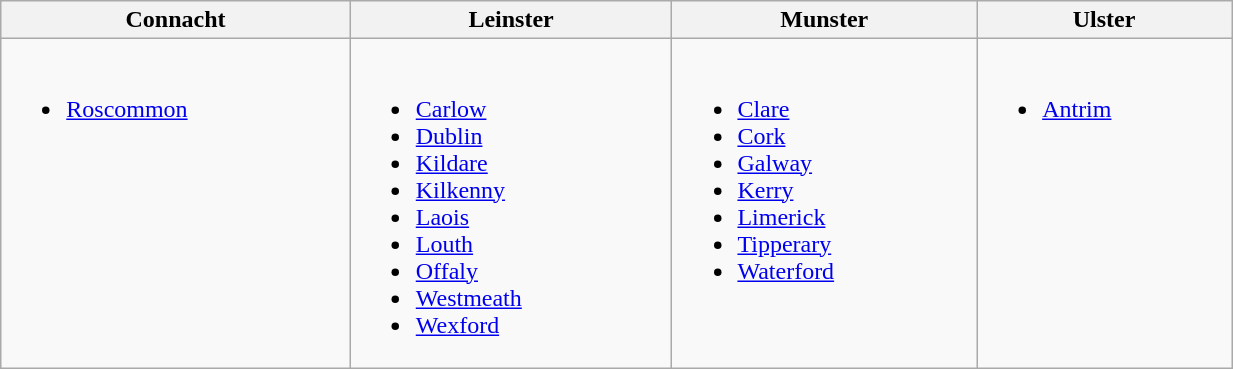<table class="wikitable" width=65%>
<tr>
<th>Connacht</th>
<th>Leinster</th>
<th>Munster</th>
<th>Ulster</th>
</tr>
<tr valign=top>
<td><br><ul><li><a href='#'>Roscommon</a></li></ul></td>
<td><br><ul><li><a href='#'>Carlow</a></li><li><a href='#'>Dublin</a></li><li><a href='#'>Kildare</a></li><li><a href='#'>Kilkenny</a></li><li><a href='#'>Laois</a></li><li><a href='#'>Louth</a></li><li><a href='#'>Offaly</a></li><li><a href='#'>Westmeath</a></li><li><a href='#'>Wexford</a></li></ul></td>
<td><br><ul><li><a href='#'>Clare</a></li><li><a href='#'>Cork</a></li><li><a href='#'>Galway</a></li><li><a href='#'>Kerry</a></li><li><a href='#'>Limerick</a></li><li><a href='#'>Tipperary</a></li><li><a href='#'>Waterford</a></li></ul></td>
<td><br><ul><li><a href='#'>Antrim</a></li></ul></td>
</tr>
</table>
